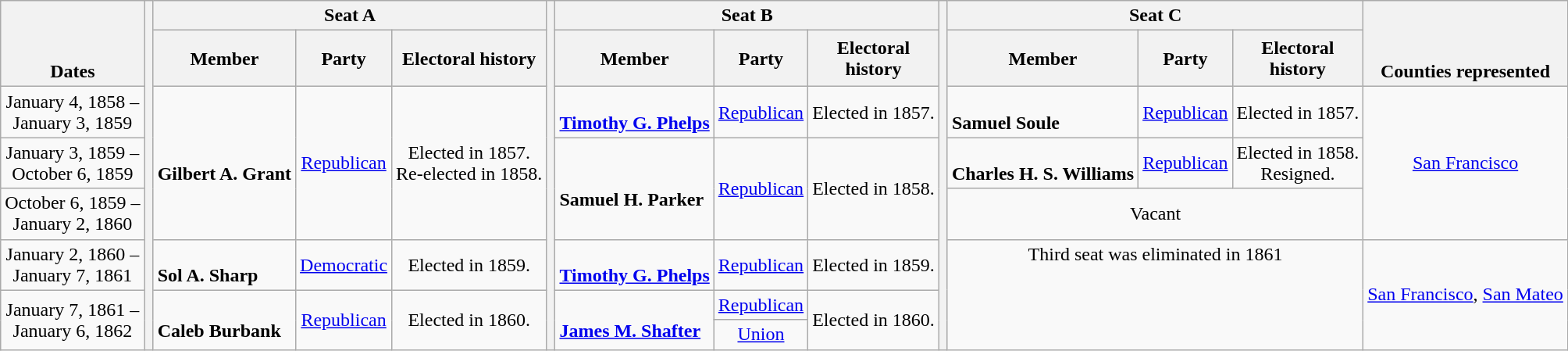<table class=wikitable style="text-align:center">
<tr valign=bottom>
<th rowspan=2>Dates</th>
<th rowspan="51"></th>
<th colspan=3>Seat A</th>
<th rowspan="51"></th>
<th colspan=3>Seat B</th>
<th rowspan="51"></th>
<th colspan=3>Seat C</th>
<th rowspan=2>Counties represented</th>
</tr>
<tr style="height:3em">
<th>Member</th>
<th>Party</th>
<th>Electoral history</th>
<th>Member</th>
<th>Party</th>
<th>Electoral history</th>
<th>Member</th>
<th>Party</th>
<th>Electoral history</th>
</tr>
<tr>
<td nowrap>January 4, 1858 – <br> January 3, 1859</td>
<td rowspan=3 nowrap align=left><br><strong>Gilbert A. Grant</strong> <br></td>
<td rowspan=3 nowrap ><a href='#'>Republican</a></td>
<td rowspan=3 nowrap>Elected in 1857. <br> Re-elected in 1858. <br> </td>
<td nowrap align=left> <br> <strong><a href='#'>Timothy G. Phelps</a></strong> <br></td>
<td nowrap ><a href='#'>Republican</a></td>
<td nowrap>Elected in 1857. <br> </td>
<td nowrap align=left><br><strong>Samuel Soule</strong> <br></td>
<td nowrap ><a href='#'>Republican</a></td>
<td nowrap>Elected in 1857. <br> </td>
<td rowspan=3 nowrap><a href='#'>San Francisco</a></td>
</tr>
<tr>
<td nowrap>January 3, 1859 – <br> October 6, 1859</td>
<td rowspan=2 nowrap align=left><br><strong>Samuel H. Parker</strong> <br></td>
<td rowspan=2 nowrap ><a href='#'>Republican</a></td>
<td rowspan=2 nowrap>Elected in 1858. <br> </td>
<td nowrap align=left><br><strong>Charles H. S. Williams</strong> <br></td>
<td nowrap ><a href='#'>Republican</a></td>
<td nowrap>Elected in 1858. <br> Resigned.</td>
</tr>
<tr>
<td nowrap>October 6, 1859 – <br> January 2, 1860</td>
<td colspan=3>Vacant</td>
</tr>
<tr>
<td nowrap>January 2, 1860 – <br> January 7, 1861</td>
<td align=left><br><strong>Sol A. Sharp</strong><br></td>
<td><a href='#'>Democratic</a></td>
<td>Elected in 1859. <br> </td>
<td align=left><br><strong><a href='#'>Timothy G. Phelps</a></strong><br></td>
<td><a href='#'>Republican</a></td>
<td>Elected in 1859. <br> </td>
<td colspan=3 valign=top rowspan=3>Third seat was eliminated in 1861</td>
<td rowspan=4 nowrap><a href='#'>San Francisco</a>, <a href='#'>San Mateo</a></td>
</tr>
<tr>
<td nowrap rowspan=2>January 7, 1861 – <br> January 6, 1862</td>
<td rowspan=2 align=left><br><strong>Caleb Burbank</strong><br></td>
<td rowspan=2 ><a href='#'>Republican</a></td>
<td rowspan=2>Elected in 1860. <br> </td>
<td rowspan=2 align=left><br><strong><a href='#'>James M. Shafter</a></strong><br></td>
<td><a href='#'>Republican</a></td>
<td rowspan=2>Elected in 1860. <br> </td>
</tr>
<tr>
<td><a href='#'>Union</a></td>
</tr>
</table>
